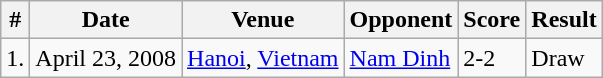<table class="wikitable">
<tr>
<th>#</th>
<th>Date</th>
<th>Venue</th>
<th>Opponent</th>
<th>Score</th>
<th>Result</th>
</tr>
<tr>
<td>1.</td>
<td>April 23, 2008</td>
<td><a href='#'>Hanoi</a>, <a href='#'>Vietnam</a></td>
<td><a href='#'>Nam Dinh</a></td>
<td>2-2</td>
<td>Draw</td>
</tr>
</table>
